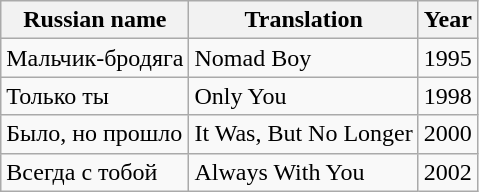<table class="wikitable">
<tr>
<th>Russian name</th>
<th>Translation</th>
<th>Year</th>
</tr>
<tr>
<td>Мальчик-бродяга</td>
<td>Nomad Boy</td>
<td>1995</td>
</tr>
<tr>
<td>Только ты</td>
<td>Only You</td>
<td>1998</td>
</tr>
<tr>
<td>Было, но прошло</td>
<td>It Was, But No Longer</td>
<td>2000</td>
</tr>
<tr>
<td>Всегда с тобой</td>
<td>Always With You</td>
<td>2002</td>
</tr>
</table>
